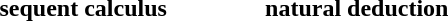<table style="margin-left: 2em;">
<tr>
<th>sequent calculus</th>
<td></td>
<th>natural deduction</th>
</tr>
<tr>
<td><br></td>
<td width="20%"></td>
<td><br></td>
</tr>
<tr>
<td><br></td>
<td width="20%"></td>
<td><br></td>
</tr>
</table>
